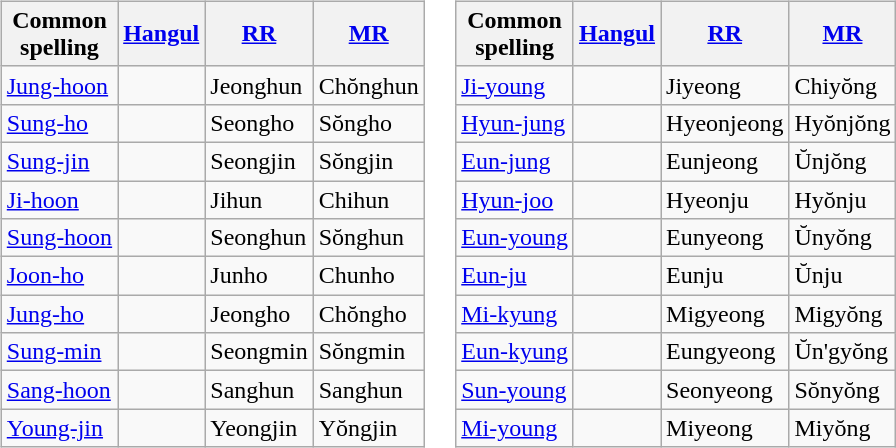<table>
<tr>
<td><br><table class="wikitable sortable">
<tr>
<th>Common<br>spelling</th>
<th><a href='#'>Hangul</a></th>
<th><a href='#'>RR</a></th>
<th><a href='#'>MR</a></th>
</tr>
<tr>
<td><a href='#'>Jung-hoon</a></td>
<td></td>
<td>Jeonghun</td>
<td>Chŏnghun</td>
</tr>
<tr>
<td><a href='#'>Sung-ho</a></td>
<td></td>
<td>Seongho</td>
<td>Sŏngho</td>
</tr>
<tr>
<td><a href='#'>Sung-jin</a></td>
<td></td>
<td>Seongjin</td>
<td>Sŏngjin</td>
</tr>
<tr>
<td><a href='#'>Ji-hoon</a></td>
<td></td>
<td>Jihun</td>
<td>Chihun</td>
</tr>
<tr>
<td><a href='#'>Sung-hoon</a></td>
<td></td>
<td>Seonghun</td>
<td>Sŏnghun</td>
</tr>
<tr>
<td><a href='#'>Joon-ho</a></td>
<td></td>
<td>Junho</td>
<td>Chunho</td>
</tr>
<tr>
<td><a href='#'>Jung-ho</a></td>
<td></td>
<td>Jeongho</td>
<td>Chŏngho</td>
</tr>
<tr>
<td><a href='#'>Sung-min</a></td>
<td></td>
<td>Seongmin</td>
<td>Sŏngmin</td>
</tr>
<tr>
<td><a href='#'>Sang-hoon</a></td>
<td></td>
<td>Sanghun</td>
<td>Sanghun</td>
</tr>
<tr>
<td><a href='#'>Young-jin</a></td>
<td></td>
<td>Yeongjin</td>
<td>Yŏngjin</td>
</tr>
</table>
</td>
<td><br><table class="wikitable sortable">
<tr>
<th>Common<br>spelling</th>
<th><a href='#'>Hangul</a></th>
<th><a href='#'>RR</a></th>
<th><a href='#'>MR</a></th>
</tr>
<tr>
<td><a href='#'>Ji-young</a></td>
<td></td>
<td>Jiyeong</td>
<td>Chiyŏng</td>
</tr>
<tr>
<td><a href='#'>Hyun-jung</a></td>
<td></td>
<td>Hyeonjeong</td>
<td>Hyŏnjŏng</td>
</tr>
<tr>
<td><a href='#'>Eun-jung</a></td>
<td></td>
<td>Eunjeong</td>
<td>Ŭnjŏng</td>
</tr>
<tr>
<td><a href='#'>Hyun-joo</a></td>
<td></td>
<td>Hyeonju</td>
<td>Hyŏnju</td>
</tr>
<tr>
<td><a href='#'>Eun-young</a></td>
<td></td>
<td>Eunyeong</td>
<td>Ŭnyŏng</td>
</tr>
<tr>
<td><a href='#'>Eun-ju</a></td>
<td></td>
<td>Eunju</td>
<td>Ŭnju</td>
</tr>
<tr>
<td><a href='#'>Mi-kyung</a></td>
<td></td>
<td>Migyeong</td>
<td>Migyŏng</td>
</tr>
<tr>
<td><a href='#'>Eun-kyung</a></td>
<td></td>
<td>Eungyeong</td>
<td>Ŭn'gyŏng</td>
</tr>
<tr>
<td><a href='#'>Sun-young</a></td>
<td></td>
<td>Seonyeong</td>
<td>Sŏnyŏng</td>
</tr>
<tr>
<td><a href='#'>Mi-young</a></td>
<td></td>
<td>Miyeong</td>
<td>Miyŏng</td>
</tr>
</table>
</td>
</tr>
</table>
